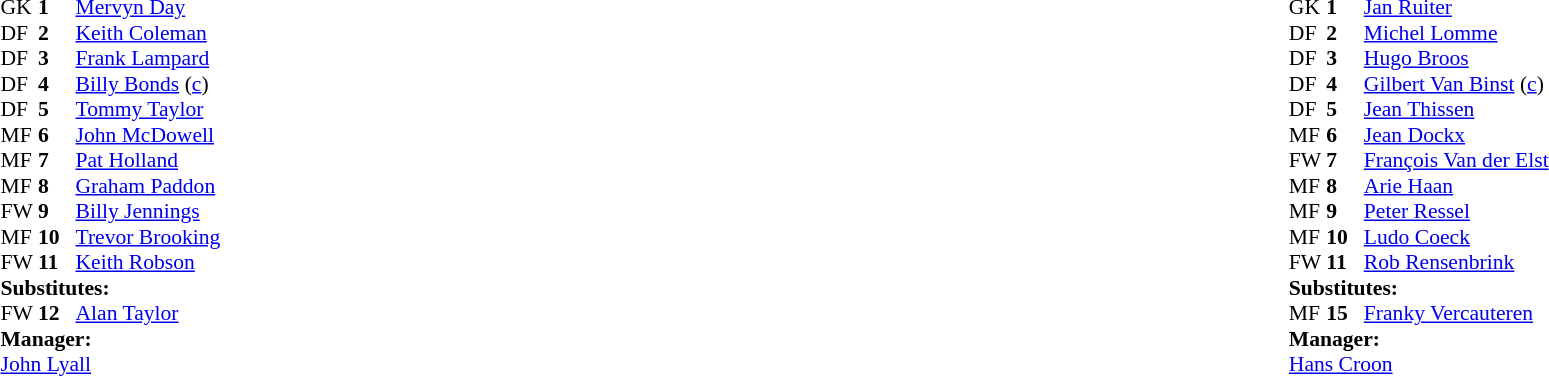<table width=100%>
<tr>
<td valign=top width=50%><br><table style=font-size:90% cellspacing=0 cellpadding=0>
<tr>
<td colspan="4"></td>
</tr>
<tr>
<th width=25></th>
<th width=25></th>
</tr>
<tr>
<td>GK</td>
<td><strong>1</strong></td>
<td> <a href='#'>Mervyn Day</a></td>
</tr>
<tr>
<td>DF</td>
<td><strong>2</strong></td>
<td> <a href='#'>Keith Coleman</a></td>
</tr>
<tr>
<td>DF</td>
<td><strong>3</strong></td>
<td> <a href='#'>Frank Lampard</a></td>
<td></td>
<td></td>
</tr>
<tr>
<td>DF</td>
<td><strong>4</strong></td>
<td> <a href='#'>Billy Bonds</a> (<a href='#'>c</a>)</td>
</tr>
<tr>
<td>DF</td>
<td><strong>5</strong></td>
<td> <a href='#'>Tommy Taylor</a></td>
</tr>
<tr>
<td>MF</td>
<td><strong>6</strong></td>
<td> <a href='#'>John McDowell</a></td>
</tr>
<tr>
<td>MF</td>
<td><strong>7</strong></td>
<td> <a href='#'>Pat Holland</a></td>
</tr>
<tr>
<td>MF</td>
<td><strong>8</strong></td>
<td> <a href='#'>Graham Paddon</a></td>
</tr>
<tr>
<td>FW</td>
<td><strong>9</strong></td>
<td> <a href='#'>Billy Jennings</a></td>
</tr>
<tr>
<td>MF</td>
<td><strong>10</strong></td>
<td> <a href='#'>Trevor Brooking</a></td>
</tr>
<tr>
<td>FW</td>
<td><strong>11</strong></td>
<td> <a href='#'>Keith Robson</a></td>
</tr>
<tr>
<td colspan=3><strong>Substitutes:</strong></td>
</tr>
<tr>
<td>FW</td>
<td><strong>12</strong></td>
<td> <a href='#'>Alan Taylor</a></td>
<td></td>
<td></td>
</tr>
<tr>
<td colspan=3><strong>Manager:</strong></td>
</tr>
<tr>
<td colspan=4> <a href='#'>John Lyall</a></td>
</tr>
</table>
</td>
<td valign="top"></td>
<td valign="top" width="50%"><br><table style=font-size:90% cellspacing=0 cellpadding=0 align="center">
<tr>
<td colspan="4"></td>
</tr>
<tr>
<th width=25></th>
<th width=25></th>
</tr>
<tr>
<td>GK</td>
<td><strong>1</strong></td>
<td> <a href='#'>Jan Ruiter</a></td>
</tr>
<tr>
<td>DF</td>
<td><strong>2</strong></td>
<td> <a href='#'>Michel Lomme</a></td>
</tr>
<tr>
<td>DF</td>
<td><strong>3</strong></td>
<td> <a href='#'>Hugo Broos</a></td>
</tr>
<tr>
<td>DF</td>
<td><strong>4</strong></td>
<td> <a href='#'>Gilbert Van Binst</a> (<a href='#'>c</a>)</td>
</tr>
<tr>
<td>DF</td>
<td><strong>5</strong></td>
<td> <a href='#'>Jean Thissen</a></td>
</tr>
<tr>
<td>MF</td>
<td><strong>6</strong></td>
<td> <a href='#'>Jean Dockx</a></td>
</tr>
<tr>
<td>FW</td>
<td><strong>7</strong></td>
<td> <a href='#'>François Van der Elst</a></td>
</tr>
<tr>
<td>MF</td>
<td><strong>8</strong></td>
<td> <a href='#'>Arie Haan</a></td>
</tr>
<tr>
<td>MF</td>
<td><strong>9</strong></td>
<td> <a href='#'>Peter Ressel</a></td>
</tr>
<tr>
<td>MF</td>
<td><strong>10</strong></td>
<td> <a href='#'>Ludo Coeck</a></td>
<td></td>
<td></td>
</tr>
<tr>
<td>FW</td>
<td><strong>11</strong></td>
<td> <a href='#'>Rob Rensenbrink</a></td>
</tr>
<tr>
<td colspan=3><strong>Substitutes:</strong></td>
</tr>
<tr>
<td>MF</td>
<td><strong>15</strong></td>
<td> <a href='#'>Franky Vercauteren</a></td>
<td></td>
<td></td>
</tr>
<tr>
<td colspan=3><strong>Manager:</strong></td>
</tr>
<tr>
<td colspan=4> <a href='#'>Hans Croon</a></td>
</tr>
</table>
</td>
</tr>
</table>
